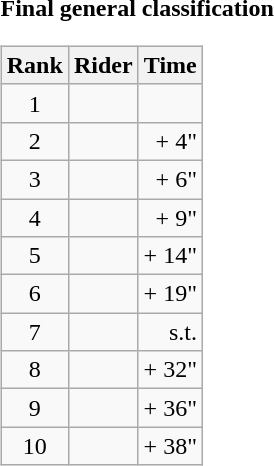<table>
<tr>
<td><strong>Final general classification</strong><br><table class="wikitable">
<tr>
<th scope="col">Rank</th>
<th scope="col">Rider</th>
<th scope="col">Time</th>
</tr>
<tr>
<td style="text-align:center;">1</td>
<td></td>
<td style="text-align:right;"></td>
</tr>
<tr>
<td style="text-align:center;">2</td>
<td></td>
<td style="text-align:right;">+ 4"</td>
</tr>
<tr>
<td style="text-align:center;">3</td>
<td></td>
<td style="text-align:right;">+ 6"</td>
</tr>
<tr>
<td style="text-align:center;">4</td>
<td></td>
<td style="text-align:right;">+ 9"</td>
</tr>
<tr>
<td style="text-align:center;">5</td>
<td></td>
<td style="text-align:right;">+ 14"</td>
</tr>
<tr>
<td style="text-align:center;">6</td>
<td></td>
<td style="text-align:right;">+ 19"</td>
</tr>
<tr>
<td style="text-align:center;">7</td>
<td></td>
<td style="text-align:right;">s.t.</td>
</tr>
<tr>
<td style="text-align:center;">8</td>
<td></td>
<td style="text-align:right;">+ 32"</td>
</tr>
<tr>
<td style="text-align:center;">9</td>
<td></td>
<td style="text-align:right;">+ 36"</td>
</tr>
<tr>
<td style="text-align:center;">10</td>
<td></td>
<td style="text-align:right;">+ 38"</td>
</tr>
</table>
</td>
</tr>
</table>
